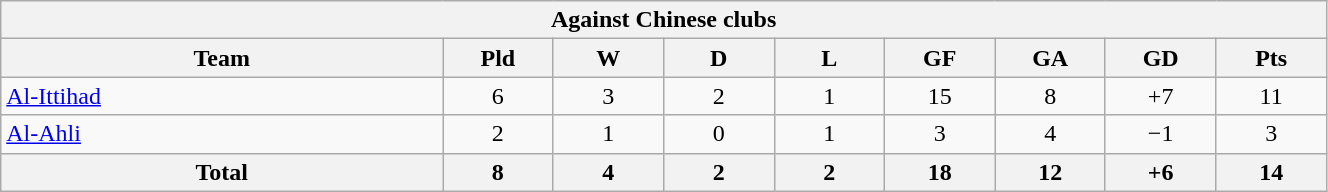<table class="wikitable" style="width:70%; text-align:center;">
<tr>
<th colspan=9>Against Chinese clubs</th>
</tr>
<tr>
<th style="width:20%;">Team</th>
<th width=5%>Pld</th>
<th width=5%>W</th>
<th width=5%>D</th>
<th width=5%>L</th>
<th width=5%>GF</th>
<th width=5%>GA</th>
<th width=5%>GD</th>
<th width=5%>Pts</th>
</tr>
<tr>
<td align=left> <a href='#'>Al-Ittihad</a></td>
<td>6</td>
<td>3</td>
<td>2</td>
<td>1</td>
<td>15</td>
<td>8</td>
<td>+7</td>
<td>11</td>
</tr>
<tr>
<td align=left> <a href='#'>Al-Ahli</a></td>
<td>2</td>
<td>1</td>
<td>0</td>
<td>1</td>
<td>3</td>
<td>4</td>
<td>−1</td>
<td>3</td>
</tr>
<tr>
<th>Total</th>
<th>8</th>
<th>4</th>
<th>2</th>
<th>2</th>
<th>18</th>
<th>12</th>
<th>+6</th>
<th>14</th>
</tr>
</table>
